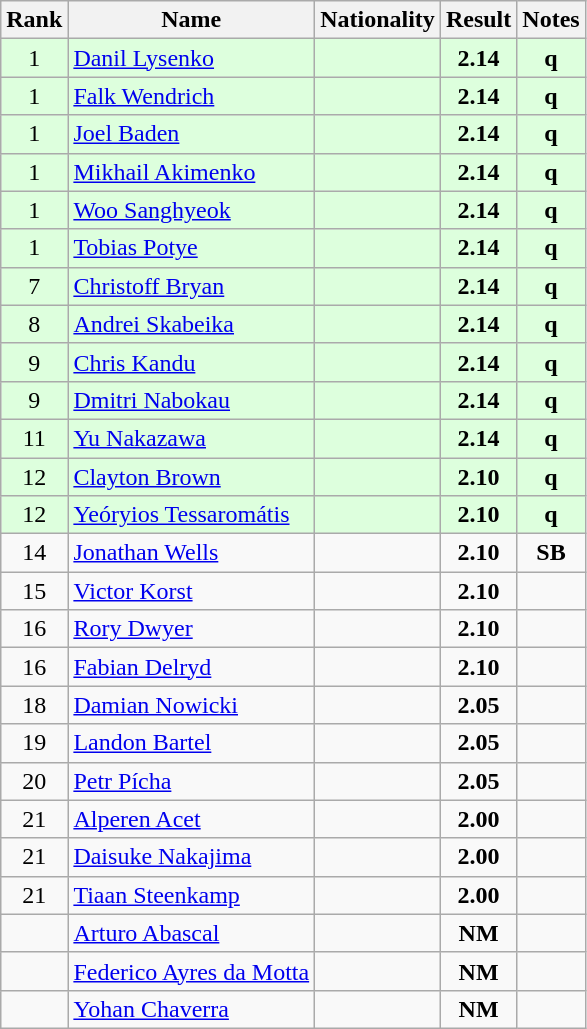<table class="wikitable sortable" style="text-align:center">
<tr>
<th>Rank</th>
<th>Name</th>
<th>Nationality</th>
<th>Result</th>
<th>Notes</th>
</tr>
<tr bgcolor=ddffdd>
<td>1</td>
<td align=left><a href='#'>Danil Lysenko</a></td>
<td align=left></td>
<td><strong>2.14</strong></td>
<td><strong>q</strong></td>
</tr>
<tr bgcolor=ddffdd>
<td>1</td>
<td align=left><a href='#'>Falk Wendrich</a></td>
<td align=left></td>
<td><strong>2.14</strong></td>
<td><strong>q</strong></td>
</tr>
<tr bgcolor=ddffdd>
<td>1</td>
<td align=left><a href='#'>Joel Baden</a></td>
<td align=left></td>
<td><strong>2.14</strong></td>
<td><strong>q</strong></td>
</tr>
<tr bgcolor=ddffdd>
<td>1</td>
<td align=left><a href='#'>Mikhail Akimenko</a></td>
<td align=left></td>
<td><strong>2.14</strong></td>
<td><strong>q</strong></td>
</tr>
<tr bgcolor=ddffdd>
<td>1</td>
<td align=left><a href='#'>Woo Sanghyeok</a></td>
<td align=left></td>
<td><strong>2.14</strong></td>
<td><strong>q</strong></td>
</tr>
<tr bgcolor=ddffdd>
<td>1</td>
<td align=left><a href='#'>Tobias Potye</a></td>
<td align=left></td>
<td><strong>2.14</strong></td>
<td><strong>q</strong></td>
</tr>
<tr bgcolor=ddffdd>
<td>7</td>
<td align=left><a href='#'>Christoff Bryan</a></td>
<td align=left></td>
<td><strong>2.14</strong></td>
<td><strong>q</strong></td>
</tr>
<tr bgcolor=ddffdd>
<td>8</td>
<td align=left><a href='#'>Andrei Skabeika</a></td>
<td align=left></td>
<td><strong>2.14</strong></td>
<td><strong>q</strong></td>
</tr>
<tr bgcolor=ddffdd>
<td>9</td>
<td align=left><a href='#'>Chris Kandu</a></td>
<td align=left></td>
<td><strong>2.14</strong></td>
<td><strong>q</strong></td>
</tr>
<tr bgcolor=ddffdd>
<td>9</td>
<td align=left><a href='#'>Dmitri Nabokau</a></td>
<td align=left></td>
<td><strong>2.14</strong></td>
<td><strong>q</strong></td>
</tr>
<tr bgcolor=ddffdd>
<td>11</td>
<td align=left><a href='#'>Yu Nakazawa</a></td>
<td align=left></td>
<td><strong>2.14</strong></td>
<td><strong>q</strong></td>
</tr>
<tr bgcolor=ddffdd>
<td>12</td>
<td align=left><a href='#'>Clayton Brown</a></td>
<td align=left></td>
<td><strong>2.10</strong></td>
<td><strong>q</strong></td>
</tr>
<tr bgcolor=ddffdd>
<td>12</td>
<td align=left><a href='#'>Yeóryios Tessaromátis</a></td>
<td align=left></td>
<td><strong>2.10</strong></td>
<td><strong>q</strong></td>
</tr>
<tr>
<td>14</td>
<td align=left><a href='#'>Jonathan Wells</a></td>
<td align=left></td>
<td><strong>2.10</strong></td>
<td><strong>SB</strong></td>
</tr>
<tr>
<td>15</td>
<td align=left><a href='#'>Victor Korst</a></td>
<td align=left></td>
<td><strong>2.10</strong></td>
<td></td>
</tr>
<tr>
<td>16</td>
<td align=left><a href='#'>Rory Dwyer</a></td>
<td align=left></td>
<td><strong>2.10</strong></td>
<td></td>
</tr>
<tr>
<td>16</td>
<td align=left><a href='#'>Fabian Delryd</a></td>
<td align=left></td>
<td><strong>2.10</strong></td>
<td></td>
</tr>
<tr>
<td>18</td>
<td align=left><a href='#'>Damian Nowicki</a></td>
<td align=left></td>
<td><strong>2.05</strong></td>
<td></td>
</tr>
<tr>
<td>19</td>
<td align=left><a href='#'>Landon Bartel</a></td>
<td align=left></td>
<td><strong>2.05</strong></td>
<td></td>
</tr>
<tr>
<td>20</td>
<td align=left><a href='#'>Petr Pícha</a></td>
<td align=left></td>
<td><strong>2.05</strong></td>
<td></td>
</tr>
<tr>
<td>21</td>
<td align=left><a href='#'>Alperen Acet</a></td>
<td align=left></td>
<td><strong>2.00</strong></td>
<td></td>
</tr>
<tr>
<td>21</td>
<td align=left><a href='#'>Daisuke Nakajima</a></td>
<td align=left></td>
<td><strong>2.00</strong></td>
<td></td>
</tr>
<tr>
<td>21</td>
<td align=left><a href='#'>Tiaan Steenkamp</a></td>
<td align=left></td>
<td><strong>2.00</strong></td>
<td></td>
</tr>
<tr>
<td></td>
<td align=left><a href='#'>Arturo Abascal</a></td>
<td align=left></td>
<td><strong>NM</strong></td>
<td></td>
</tr>
<tr>
<td></td>
<td align=left><a href='#'>Federico Ayres da Motta</a></td>
<td align=left></td>
<td><strong>NM</strong></td>
<td></td>
</tr>
<tr>
<td></td>
<td align=left><a href='#'>Yohan Chaverra</a></td>
<td align=left></td>
<td><strong>NM</strong></td>
<td></td>
</tr>
</table>
